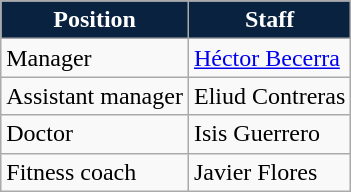<table class="wikitable">
<tr>
<th style=background-color:#092240;color:#FFFFFF>Position</th>
<th style=background-color:#092240;color:#FFFFFF>Staff</th>
</tr>
<tr>
<td>Manager</td>
<td> <a href='#'>Héctor Becerra</a></td>
</tr>
<tr>
<td>Assistant manager</td>
<td> Eliud Contreras</td>
</tr>
<tr>
<td>Doctor</td>
<td> Isis Guerrero</td>
</tr>
<tr>
<td>Fitness coach</td>
<td> Javier Flores</td>
</tr>
</table>
